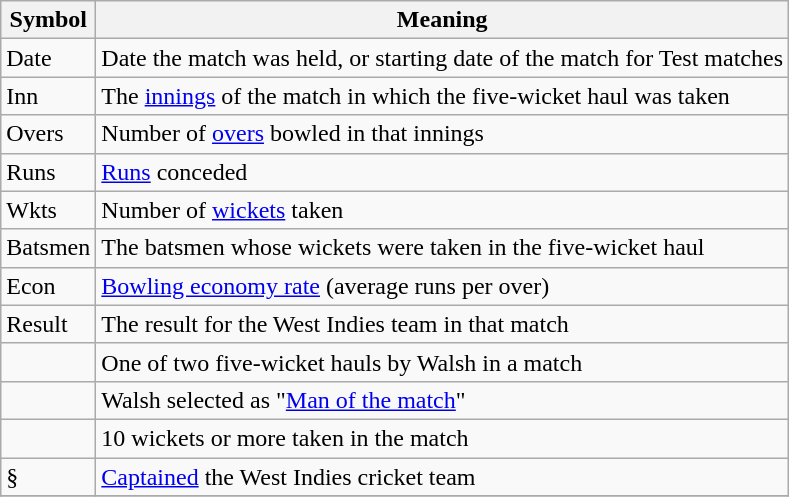<table class="wikitable">
<tr>
<th>Symbol</th>
<th>Meaning</th>
</tr>
<tr>
<td>Date</td>
<td>Date the match was held, or starting date of the match for Test matches</td>
</tr>
<tr>
<td>Inn</td>
<td>The <a href='#'>innings</a> of the match in which the five-wicket haul was taken</td>
</tr>
<tr>
<td>Overs</td>
<td>Number of <a href='#'>overs</a> bowled in that innings</td>
</tr>
<tr>
<td>Runs</td>
<td><a href='#'>Runs</a> conceded</td>
</tr>
<tr>
<td>Wkts</td>
<td>Number of <a href='#'>wickets</a> taken</td>
</tr>
<tr>
<td>Batsmen</td>
<td>The batsmen whose wickets were taken in the five-wicket haul</td>
</tr>
<tr>
<td>Econ</td>
<td><a href='#'>Bowling economy rate</a> (average runs per over)</td>
</tr>
<tr>
<td>Result</td>
<td>The result for the West Indies team in that match</td>
</tr>
<tr>
<td></td>
<td>One of two five-wicket hauls by Walsh in a match</td>
</tr>
<tr>
<td></td>
<td>Walsh selected as "<a href='#'>Man of the match</a>"</td>
</tr>
<tr>
<td></td>
<td>10 wickets or more taken in the match</td>
</tr>
<tr>
<td>§</td>
<td><a href='#'>Captained</a> the West Indies cricket team</td>
</tr>
<tr>
</tr>
</table>
